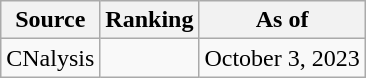<table class="wikitable" style="text-align:center">
<tr>
<th>Source</th>
<th>Ranking</th>
<th>As of</th>
</tr>
<tr>
<td align=left>CNalysis</td>
<td></td>
<td>October 3, 2023</td>
</tr>
</table>
